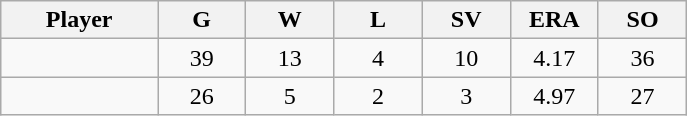<table class="wikitable sortable">
<tr>
<th bgcolor="#DDDDFF" width="16%">Player</th>
<th bgcolor="#DDDDFF" width="9%">G</th>
<th bgcolor="#DDDDFF" width="9%">W</th>
<th bgcolor="#DDDDFF" width="9%">L</th>
<th bgcolor="#DDDDFF" width="9%">SV</th>
<th bgcolor="#DDDDFF" width="9%">ERA</th>
<th bgcolor="#DDDDFF" width="9%">SO</th>
</tr>
<tr align="center">
<td></td>
<td>39</td>
<td>13</td>
<td>4</td>
<td>10</td>
<td>4.17</td>
<td>36</td>
</tr>
<tr align="center">
<td></td>
<td>26</td>
<td>5</td>
<td>2</td>
<td>3</td>
<td>4.97</td>
<td>27</td>
</tr>
</table>
